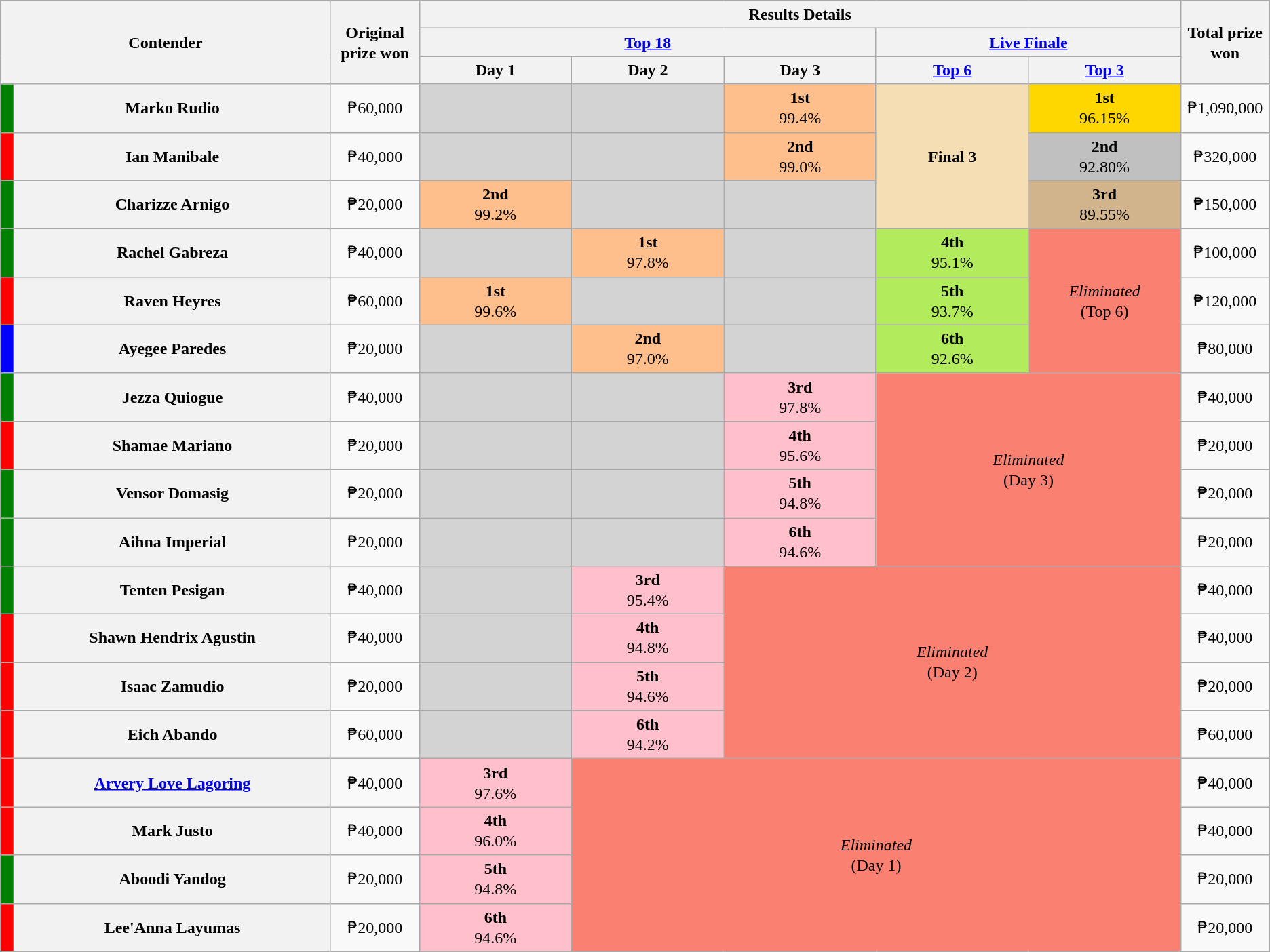<table class="wikitable" style="text-align: center; line-height:20px;">
<tr>
<th colspan="2" rowspan="3">Contender</th>
<th rowspan="3" width="7%">Original prize won</th>
<th colspan="5">Results Details</th>
<th rowspan="3" width="7%">Total prize won</th>
</tr>
<tr>
<th colspan="3"><a href='#'>Top 18</a></th>
<th colspan="2"><a href='#'>Live Finale</a></th>
</tr>
<tr>
<th style="width:12%;">Day 1</th>
<th style="width:12%;">Day 2</th>
<th style="width:12%;">Day 3</th>
<th style="width:12%;"><a href='#'>Top 6</a></th>
<th style="width:12%;"><a href='#'>Top 3</a></th>
</tr>
<tr>
<th style="background:green;"></th>
<th>Marko Rudio</th>
<td>₱60,000</td>
<td style="background:lightgray;"></td>
<td style="background:lightgray;"></td>
<td style="background:#FFBF8C;"><strong>1st</strong><br>99.4%</td>
<td rowspan="3" style="background:#F5DEB3;"><strong>Final 3</strong><br></td>
<td style="background:gold;"><strong>1st</strong><br>96.15%</td>
<td>₱1,090,000</td>
</tr>
<tr>
<th style="background:red;"></th>
<th>Ian Manibale</th>
<td>₱40,000</td>
<td style="background:lightgray;"></td>
<td style="background:lightgray;"></td>
<td style="background:#FFBF8C;"><strong>2nd</strong><br>99.0%</td>
<td style="background:silver;"><strong>2nd</strong><br>92.80%</td>
<td>₱320,000</td>
</tr>
<tr>
<th style="background:green;"></th>
<th>Charizze Arnigo</th>
<td>₱20,000</td>
<td style="background:#FFBF8C;"><strong>2nd</strong><br>99.2%</td>
<td style="background:lightgray;"></td>
<td style="background:lightgray;"></td>
<td style="background:tan;"><strong>3rd</strong><br>89.55%</td>
<td>₱150,000</td>
</tr>
<tr>
<th style="background:green;"></th>
<th>Rachel Gabreza</th>
<td>₱40,000</td>
<td style="background:lightgray;"></td>
<td style="background:#FFBF8C;"><strong>1st</strong><br>97.8%</td>
<td style="background:lightgray;"></td>
<td style="background:#B2EC5D;"><strong>4th</strong><br>95.1%</td>
<td rowspan="3" style="background:salmon;"><em>Eliminated</em><br>(Top 6)</td>
<td>₱100,000</td>
</tr>
<tr>
<th style="background:red;"></th>
<th>Raven Heyres</th>
<td>₱60,000</td>
<td style="background:#FFBF8C;"><strong>1st</strong><br>99.6%</td>
<td style="background:lightgray;"></td>
<td style="background:lightgray;"></td>
<td style="background:#B2EC5D;"><strong>5th</strong><br>93.7%</td>
<td>₱120,000</td>
</tr>
<tr>
<th style="background:blue;"></th>
<th>Ayegee Paredes</th>
<td>₱20,000</td>
<td style="background:lightgray;"></td>
<td style="background:#FFBF8C;"><strong>2nd</strong><br>97.0%</td>
<td style="background:lightgray;"></td>
<td style="background:#B2EC5D;"><strong>6th</strong><br>92.6%</td>
<td>₱80,000</td>
</tr>
<tr>
<th style="background:green;"></th>
<th>Jezza Quiogue</th>
<td>₱40,000</td>
<td style="background:lightgray;"></td>
<td style="background:lightgray;"></td>
<td style="background:pink;"><strong>3rd</strong><br>97.8%</td>
<td colspan="2" rowspan="4" style="background:salmon;"><em>Eliminated</em><br>(Day 3)</td>
<td>₱40,000</td>
</tr>
<tr>
<th style="background:red;"></th>
<th>Shamae Mariano</th>
<td>₱20,000</td>
<td style="background:lightgray;"></td>
<td style="background:lightgray;"></td>
<td style="background:pink;"><strong>4th</strong><br>95.6%</td>
<td>₱20,000</td>
</tr>
<tr>
<th style="background:green;"></th>
<th>Vensor Domasig</th>
<td>₱20,000</td>
<td style="background:lightgray;"></td>
<td style="background:lightgray;"></td>
<td style="background:pink;"><strong>5th</strong><br>94.8%</td>
<td>₱20,000</td>
</tr>
<tr>
<th style="background:green;"></th>
<th>Aihna Imperial</th>
<td>₱20,000</td>
<td style="background:lightgray;"></td>
<td style="background:lightgray;"></td>
<td style="background:pink;"><strong>6th</strong><br>94.6%</td>
<td>₱20,000</td>
</tr>
<tr>
<th style="background:green;"></th>
<th>Tenten Pesigan</th>
<td>₱40,000</td>
<td style="background:lightgray;"></td>
<td style="background:pink;"><strong>3rd</strong><br>95.4%</td>
<td colspan="3" rowspan="4" style="background:salmon;"><em>Eliminated</em><br>(Day 2)</td>
<td>₱40,000</td>
</tr>
<tr>
<th style="background:red;"></th>
<th>Shawn Hendrix Agustin</th>
<td>₱40,000</td>
<td style="background:lightgray;"></td>
<td style="background:pink;"><strong>4th</strong><br>94.8%</td>
<td>₱40,000</td>
</tr>
<tr>
<th style="background:red;"></th>
<th>Isaac Zamudio</th>
<td>₱20,000</td>
<td style="background:lightgray;"></td>
<td style="background:pink;"><strong>5th</strong><br>94.6%</td>
<td>₱20,000</td>
</tr>
<tr>
<th style="background:red;"></th>
<th>Eich Abando</th>
<td>₱60,000</td>
<td style="background:lightgray;"></td>
<td style="background:pink;"><strong>6th</strong><br>94.2%</td>
<td>₱60,000</td>
</tr>
<tr>
<th style="background:red;"></th>
<th><a href='#'>Arvery Love Lagoring</a></th>
<td>₱40,000</td>
<td style="background:pink;"><strong>3rd</strong><br>97.6%</td>
<td colspan="4" rowspan="4" style="background:salmon;"><em>Eliminated</em><br>(Day 1)</td>
<td>₱40,000</td>
</tr>
<tr>
<th style="background:red;"></th>
<th>Mark Justo</th>
<td>₱40,000</td>
<td style="background:pink;"><strong>4th</strong><br>96.0%</td>
<td>₱40,000</td>
</tr>
<tr>
<th style="background:green;"></th>
<th>Aboodi Yandog</th>
<td>₱20,000</td>
<td style="background:pink;"><strong>5th</strong><br>94.8%</td>
<td>₱20,000</td>
</tr>
<tr>
<th style="background:red;"></th>
<th>Lee'Anna Layumas</th>
<td>₱20,000</td>
<td style="background:pink;"><strong>6th</strong><br>94.6%</td>
<td>₱20,000</td>
</tr>
</table>
